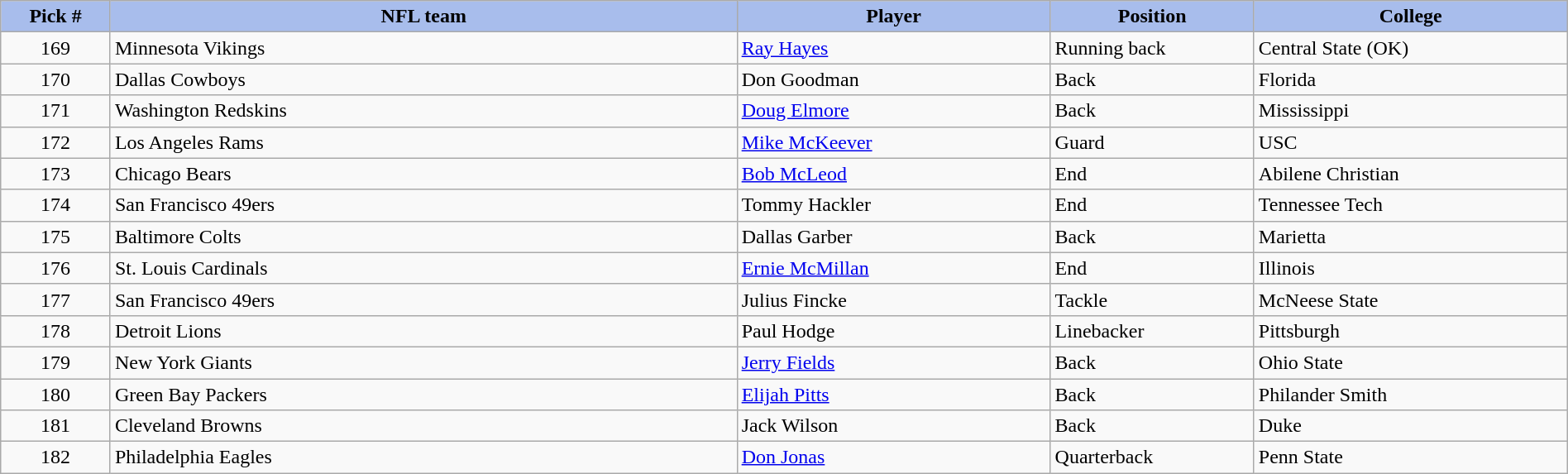<table class="wikitable sortable sortable" style="width: 100%">
<tr>
<th style="background:#A8BDEC;" width=7%>Pick #</th>
<th width=40% style="background:#A8BDEC;">NFL team</th>
<th width=20% style="background:#A8BDEC;">Player</th>
<th width=13% style="background:#A8BDEC;">Position</th>
<th style="background:#A8BDEC;">College</th>
</tr>
<tr>
<td align=center>169</td>
<td>Minnesota Vikings</td>
<td><a href='#'>Ray Hayes</a></td>
<td>Running back</td>
<td>Central State (OK)</td>
</tr>
<tr>
<td align=center>170</td>
<td>Dallas Cowboys</td>
<td>Don Goodman</td>
<td>Back</td>
<td>Florida</td>
</tr>
<tr>
<td align=center>171</td>
<td>Washington Redskins</td>
<td><a href='#'>Doug Elmore</a></td>
<td>Back</td>
<td>Mississippi</td>
</tr>
<tr>
<td align=center>172</td>
<td>Los Angeles Rams</td>
<td><a href='#'>Mike McKeever</a></td>
<td>Guard</td>
<td>USC</td>
</tr>
<tr>
<td align=center>173</td>
<td>Chicago Bears</td>
<td><a href='#'>Bob McLeod</a></td>
<td>End</td>
<td>Abilene Christian</td>
</tr>
<tr>
<td align=center>174</td>
<td>San Francisco 49ers</td>
<td>Tommy Hackler</td>
<td>End</td>
<td>Tennessee Tech</td>
</tr>
<tr>
<td align=center>175</td>
<td>Baltimore Colts</td>
<td>Dallas Garber</td>
<td>Back</td>
<td>Marietta</td>
</tr>
<tr>
<td align=center>176</td>
<td>St. Louis Cardinals</td>
<td><a href='#'>Ernie McMillan</a></td>
<td>End</td>
<td>Illinois</td>
</tr>
<tr>
<td align=center>177</td>
<td>San Francisco 49ers</td>
<td>Julius Fincke</td>
<td>Tackle</td>
<td>McNeese State</td>
</tr>
<tr>
<td align=center>178</td>
<td>Detroit Lions</td>
<td>Paul Hodge</td>
<td>Linebacker</td>
<td>Pittsburgh</td>
</tr>
<tr>
<td align=center>179</td>
<td>New York Giants</td>
<td><a href='#'>Jerry Fields</a></td>
<td>Back</td>
<td>Ohio State</td>
</tr>
<tr>
<td align=center>180</td>
<td>Green Bay Packers</td>
<td><a href='#'>Elijah Pitts</a></td>
<td>Back</td>
<td>Philander Smith</td>
</tr>
<tr>
<td align=center>181</td>
<td>Cleveland Browns</td>
<td>Jack Wilson</td>
<td>Back</td>
<td>Duke</td>
</tr>
<tr>
<td align=center>182</td>
<td>Philadelphia Eagles</td>
<td><a href='#'>Don Jonas</a></td>
<td>Quarterback</td>
<td>Penn State</td>
</tr>
</table>
